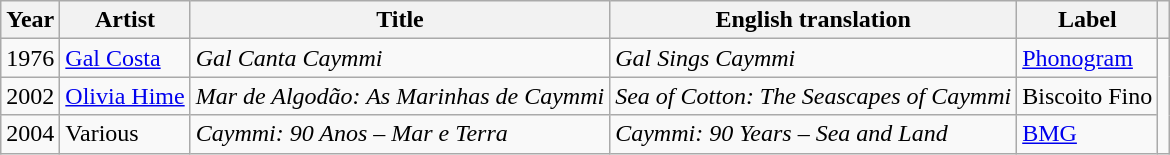<table class="wikitable sortable">
<tr>
<th>Year</th>
<th>Artist</th>
<th>Title</th>
<th>English translation</th>
<th>Label</th>
<th rowspan="1"  style="text-align: center;" class="unsortable"></th>
</tr>
<tr>
<td>1976</td>
<td><a href='#'>Gal Costa</a></td>
<td><em>Gal Canta Caymmi</em></td>
<td><em>Gal Sings Caymmi</em></td>
<td><a href='#'>Phonogram</a></td>
<td rowspan="3" style="text-align: center;"></td>
</tr>
<tr>
<td>2002</td>
<td><a href='#'>Olivia Hime</a></td>
<td><em>Mar de Algodão: As Marinhas de Caymmi</em></td>
<td><em>Sea of Cotton: The Seascapes of Caymmi</em></td>
<td>Biscoito Fino</td>
</tr>
<tr>
<td>2004</td>
<td>Various</td>
<td><em>Caymmi: 90 Anos – Mar e Terra</em></td>
<td><em>Caymmi: 90 Years – Sea and Land</em></td>
<td><a href='#'>BMG</a></td>
</tr>
</table>
